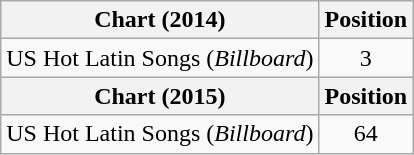<table class="wikitable">
<tr>
<th>Chart (2014)</th>
<th>Position</th>
</tr>
<tr>
<td>US Hot Latin Songs (<em>Billboard</em>)</td>
<td style="text-align:center;">3</td>
</tr>
<tr>
<th>Chart (2015)</th>
<th>Position</th>
</tr>
<tr>
<td>US Hot Latin Songs (<em>Billboard</em>)</td>
<td style="text-align:center;">64</td>
</tr>
</table>
